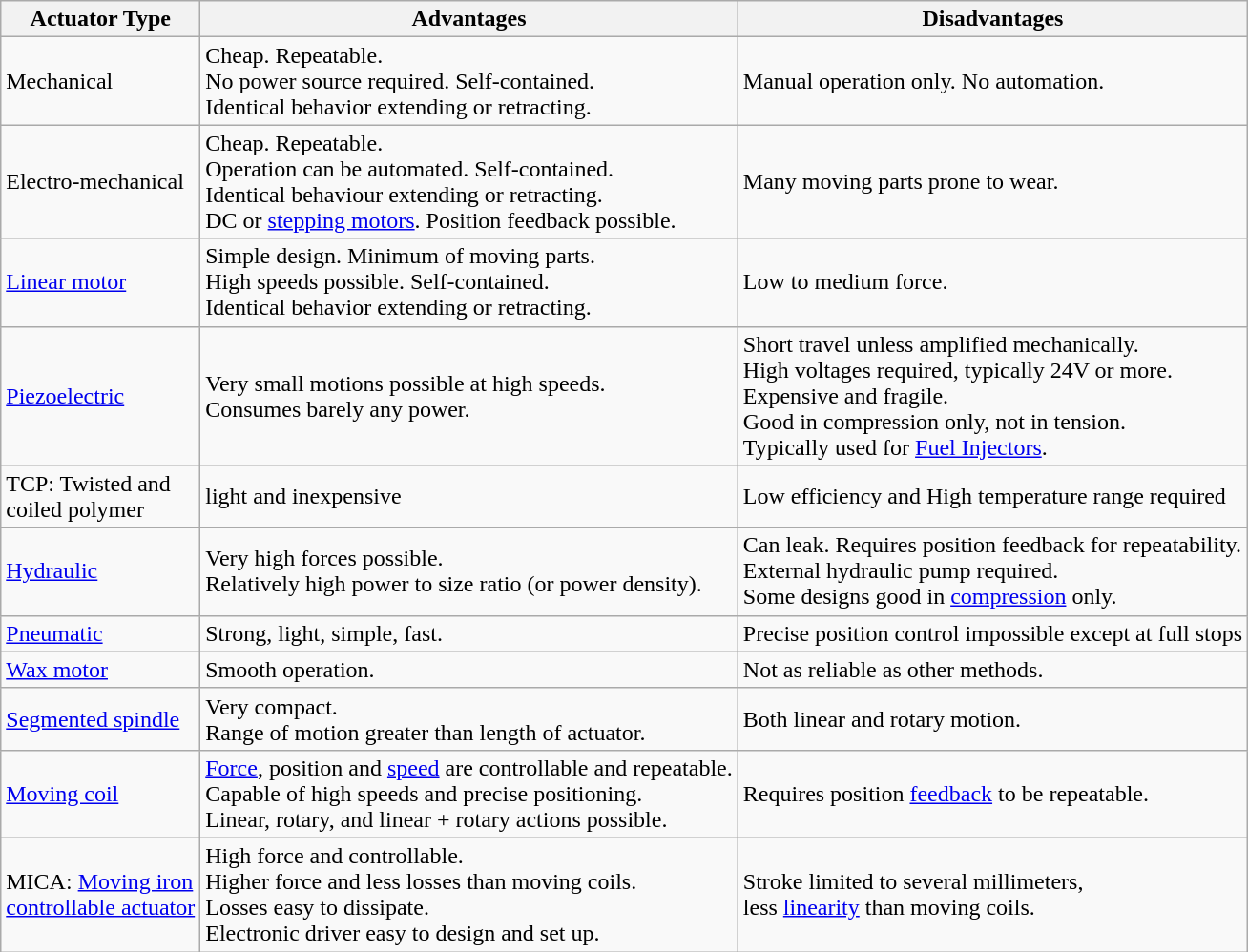<table class="wikitable">
<tr>
<th>Actuator Type</th>
<th>Advantages</th>
<th>Disadvantages</th>
</tr>
<tr>
<td>Mechanical</td>
<td>Cheap. Repeatable.<br>No power source required. Self-contained.<br>Identical behavior extending or retracting.</td>
<td>Manual operation only. No automation.</td>
</tr>
<tr>
<td>Electro-mechanical</td>
<td>Cheap. Repeatable.<br>Operation can be automated. Self-contained.<br>Identical behaviour extending or retracting.<br>DC or <a href='#'>stepping motors</a>. Position feedback possible.</td>
<td>Many moving parts prone to wear.</td>
</tr>
<tr>
<td><a href='#'>Linear motor</a></td>
<td>Simple design. Minimum of moving parts.<br>High speeds possible. Self-contained.<br>Identical behavior extending or retracting.</td>
<td>Low to medium force.</td>
</tr>
<tr>
<td><a href='#'>Piezoelectric</a></td>
<td>Very small motions possible at high speeds.<br>Consumes barely any power.</td>
<td>Short travel unless amplified mechanically.<br>High voltages required, typically 24V or more.<br>Expensive and fragile.<br>Good in compression only, not in tension.<br>Typically used for <a href='#'>Fuel Injectors</a>.</td>
</tr>
<tr>
<td>TCP: Twisted and<br>coiled polymer</td>
<td>light and inexpensive</td>
<td>Low efficiency and High temperature range required</td>
</tr>
<tr>
<td><a href='#'>Hydraulic</a></td>
<td>Very high forces possible.<br>Relatively high power to size ratio (or power density).</td>
<td>Can leak. Requires position feedback for repeatability.<br>External hydraulic pump required.<br>Some designs good in <a href='#'>compression</a> only.</td>
</tr>
<tr>
<td><a href='#'>Pneumatic</a></td>
<td>Strong, light, simple, fast.</td>
<td>Precise position control impossible except at full stops</td>
</tr>
<tr>
<td><a href='#'>Wax motor</a></td>
<td>Smooth operation.</td>
<td>Not as reliable as other methods.</td>
</tr>
<tr>
<td><a href='#'>Segmented spindle</a></td>
<td>Very compact.<br>Range of motion greater than length of actuator.</td>
<td>Both linear and rotary motion.</td>
</tr>
<tr>
<td><a href='#'>Moving coil</a></td>
<td><a href='#'>Force</a>, position and <a href='#'>speed</a> are controllable and repeatable.<br>Capable of high speeds and precise positioning.<br>Linear, rotary, and linear + rotary actions possible.</td>
<td>Requires position <a href='#'>feedback</a> to be repeatable.</td>
</tr>
<tr>
<td>MICA: <a href='#'>Moving iron<br>controllable actuator</a></td>
<td>High force and controllable.<br>Higher force and less losses than moving coils.<br>Losses easy to dissipate.<br>Electronic driver easy to design and set up.</td>
<td>Stroke limited to several millimeters,<br>less <a href='#'>linearity</a> than moving coils.</td>
</tr>
</table>
